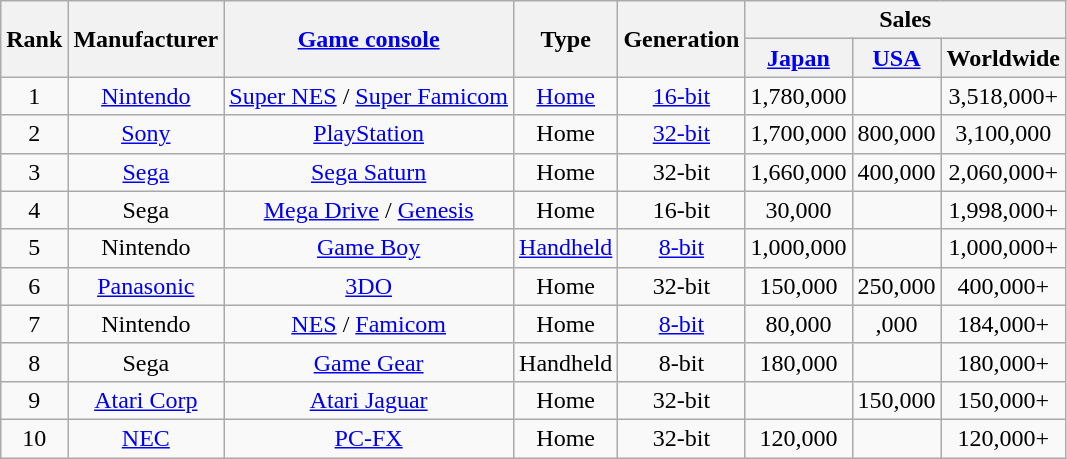<table class="wikitable sortable" style="text-align:center">
<tr>
<th rowspan="2">Rank</th>
<th rowspan="2">Manufacturer</th>
<th rowspan="2"><a href='#'>Game console</a></th>
<th rowspan="2">Type</th>
<th rowspan="2">Generation</th>
<th colspan="3">Sales</th>
</tr>
<tr>
<th data-sort-type="number"><a href='#'>Japan</a></th>
<th data-sort-type="number"><a href='#'>USA</a></th>
<th data-sort-type="number">Worldwide</th>
</tr>
<tr>
<td>1</td>
<td><a href='#'>Nintendo</a></td>
<td><a href='#'>Super NES</a> / <a href='#'>Super Famicom</a></td>
<td><a href='#'>Home</a></td>
<td><a href='#'>16-bit</a></td>
<td>1,780,000</td>
<td></td>
<td>3,518,000+</td>
</tr>
<tr>
<td>2</td>
<td><a href='#'>Sony</a></td>
<td><a href='#'>PlayStation</a></td>
<td>Home</td>
<td><a href='#'>32-bit</a></td>
<td>1,700,000</td>
<td>800,000</td>
<td>3,100,000</td>
</tr>
<tr>
<td>3</td>
<td><a href='#'>Sega</a></td>
<td><a href='#'>Sega Saturn</a></td>
<td>Home</td>
<td>32-bit</td>
<td>1,660,000</td>
<td>400,000</td>
<td>2,060,000+</td>
</tr>
<tr>
<td>4</td>
<td>Sega</td>
<td><a href='#'>Mega Drive</a> / <a href='#'>Genesis</a></td>
<td>Home</td>
<td>16-bit</td>
<td>30,000</td>
<td></td>
<td>1,998,000+</td>
</tr>
<tr>
<td>5</td>
<td>Nintendo</td>
<td><a href='#'>Game Boy</a></td>
<td><a href='#'>Handheld</a></td>
<td><a href='#'>8-bit</a></td>
<td>1,000,000</td>
<td></td>
<td>1,000,000+</td>
</tr>
<tr>
<td>6</td>
<td><a href='#'>Panasonic</a></td>
<td><a href='#'>3DO</a></td>
<td>Home</td>
<td>32-bit</td>
<td>150,000</td>
<td>250,000</td>
<td>400,000+</td>
</tr>
<tr>
<td>7</td>
<td>Nintendo</td>
<td><a href='#'>NES</a> / <a href='#'>Famicom</a></td>
<td>Home</td>
<td><a href='#'>8-bit</a></td>
<td>80,000</td>
<td>,000</td>
<td>184,000+</td>
</tr>
<tr>
<td>8</td>
<td>Sega</td>
<td><a href='#'>Game Gear</a></td>
<td>Handheld</td>
<td>8-bit</td>
<td>180,000</td>
<td></td>
<td>180,000+</td>
</tr>
<tr>
<td>9</td>
<td><a href='#'>Atari Corp</a></td>
<td><a href='#'>Atari Jaguar</a></td>
<td>Home</td>
<td>32-bit</td>
<td></td>
<td>150,000</td>
<td>150,000+</td>
</tr>
<tr>
<td>10</td>
<td><a href='#'>NEC</a></td>
<td><a href='#'>PC-FX</a></td>
<td>Home</td>
<td>32-bit</td>
<td>120,000</td>
<td></td>
<td>120,000+</td>
</tr>
</table>
